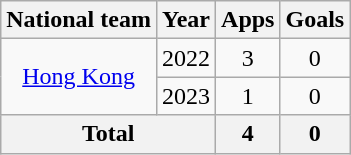<table class="wikitable" style="text-align:center">
<tr>
<th>National team</th>
<th>Year</th>
<th>Apps</th>
<th>Goals</th>
</tr>
<tr>
<td rowspan="2"><a href='#'>Hong Kong</a></td>
<td>2022</td>
<td>3</td>
<td>0</td>
</tr>
<tr>
<td>2023</td>
<td>1</td>
<td>0</td>
</tr>
<tr>
<th colspan=2>Total</th>
<th>4</th>
<th>0</th>
</tr>
</table>
